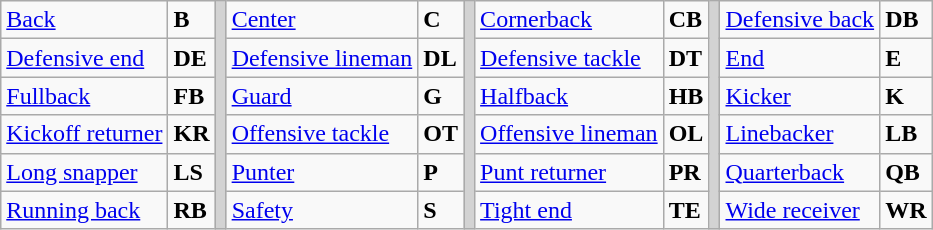<table class="wikitable">
<tr>
<td><a href='#'>Back</a></td>
<td><strong>B</strong></td>
<td rowSpan="6" style="background-color:lightgrey;"></td>
<td><a href='#'>Center</a></td>
<td><strong>C</strong></td>
<td rowSpan="6" style="background-color:lightgrey;"></td>
<td><a href='#'>Cornerback</a></td>
<td><strong>CB</strong></td>
<td rowSpan="6" style="background-color:lightgrey;"></td>
<td><a href='#'>Defensive back</a></td>
<td><strong>DB</strong></td>
</tr>
<tr>
<td><a href='#'>Defensive end</a></td>
<td><strong>DE</strong></td>
<td><a href='#'>Defensive lineman</a></td>
<td><strong>DL</strong></td>
<td><a href='#'>Defensive tackle</a></td>
<td><strong>DT</strong></td>
<td><a href='#'>End</a></td>
<td><strong>E</strong></td>
</tr>
<tr>
<td><a href='#'>Fullback</a></td>
<td><strong>FB</strong></td>
<td><a href='#'>Guard</a></td>
<td><strong>G</strong></td>
<td><a href='#'>Halfback</a></td>
<td><strong>HB</strong></td>
<td><a href='#'>Kicker</a></td>
<td><strong>K</strong></td>
</tr>
<tr>
<td><a href='#'>Kickoff returner</a></td>
<td><strong>KR</strong></td>
<td><a href='#'>Offensive tackle</a></td>
<td><strong>OT</strong></td>
<td><a href='#'>Offensive lineman</a></td>
<td><strong>OL</strong></td>
<td><a href='#'>Linebacker</a></td>
<td><strong>LB</strong></td>
</tr>
<tr>
<td><a href='#'>Long snapper</a></td>
<td><strong>LS</strong></td>
<td><a href='#'>Punter</a></td>
<td><strong>P</strong></td>
<td><a href='#'>Punt returner</a></td>
<td><strong>PR</strong></td>
<td><a href='#'>Quarterback</a></td>
<td><strong>QB</strong></td>
</tr>
<tr>
<td><a href='#'>Running back</a></td>
<td><strong>RB</strong></td>
<td><a href='#'>Safety</a></td>
<td><strong>S</strong></td>
<td><a href='#'>Tight end</a></td>
<td><strong>TE</strong></td>
<td><a href='#'>Wide receiver</a></td>
<td><strong>WR</strong></td>
</tr>
</table>
